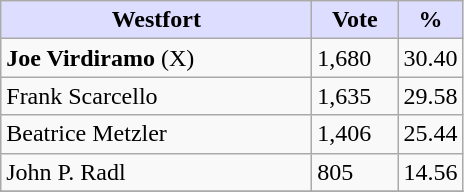<table class="wikitable">
<tr>
<th style="background:#ddf; width:200px;">Westfort </th>
<th style="background:#ddf; width:50px;">Vote</th>
<th style="background:#ddf; width:30px;">%</th>
</tr>
<tr>
<td><strong>Joe Virdiramo</strong> (X)</td>
<td>1,680</td>
<td>30.40</td>
</tr>
<tr>
<td>Frank Scarcello</td>
<td>1,635</td>
<td>29.58</td>
</tr>
<tr>
<td>Beatrice Metzler</td>
<td>1,406</td>
<td>25.44</td>
</tr>
<tr>
<td>John P. Radl</td>
<td>805</td>
<td>14.56</td>
</tr>
<tr>
</tr>
</table>
